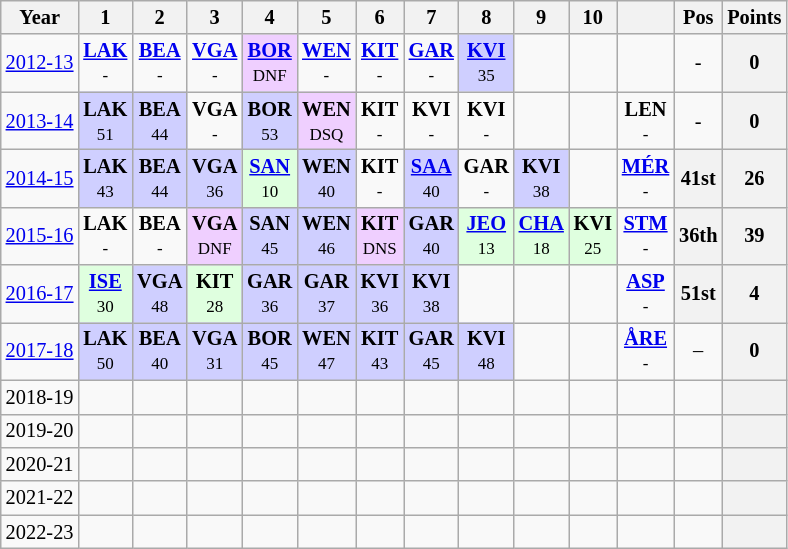<table class="wikitable" style="text-align:center; font-size:85%">
<tr>
<th>Year</th>
<th>1</th>
<th>2</th>
<th>3</th>
<th>4</th>
<th>5</th>
<th>6</th>
<th>7</th>
<th>8</th>
<th>9</th>
<th>10</th>
<th></th>
<th>Pos</th>
<th>Points</th>
</tr>
<tr>
<td><a href='#'>2012-13</a></td>
<td><strong><a href='#'>LAK</a></strong><br><small>-</small></td>
<td><strong><a href='#'>BEA</a></strong><br><small>-</small></td>
<td><strong><a href='#'>VGA</a></strong><br><small>-</small></td>
<td style="background:#EFCFFF;"><strong><a href='#'>BOR</a></strong><br><small>DNF</small></td>
<td><strong><a href='#'>WEN</a></strong><br><small>-</small></td>
<td><strong><a href='#'>KIT</a></strong><br><small>-</small></td>
<td><strong><a href='#'>GAR</a></strong><br><small>-</small></td>
<td style="background:#CFCFFF;"><strong><a href='#'>KVI</a></strong><br><small>35</small></td>
<td></td>
<td></td>
<td></td>
<td>-</td>
<th>0</th>
</tr>
<tr>
<td><a href='#'>2013-14</a></td>
<td style="background:#CFCFFF;"><strong>LAK</strong><br><small>51</small></td>
<td style="background:#CFCFFF;"><strong>BEA</strong><br><small>44</small></td>
<td><strong>VGA</strong><br><small>-</small></td>
<td style="background:#CFCFFF;"><strong>BOR</strong><br><small>53</small></td>
<td style="background:#EFCFFF;"><strong>WEN</strong><br><small>DSQ</small></td>
<td><strong>KIT</strong><br><small>-</small></td>
<td><strong>KVI</strong><br><small>-</small></td>
<td><strong>KVI</strong><br><small>-</small></td>
<td></td>
<td></td>
<td><strong>LEN</strong><br><small>-</small></td>
<td>-</td>
<th>0</th>
</tr>
<tr>
<td><a href='#'>2014-15</a></td>
<td style="background:#CFCFFF;"><strong>LAK</strong><br><small>43</small></td>
<td style="background:#CFCFFF;"><strong>BEA</strong><br><small>44</small></td>
<td style="background:#CFCFFF;"><strong>VGA</strong><br><small>36</small></td>
<td style="background:#DFFFDF;"><strong><a href='#'>SAN</a></strong><br><small>10</small></td>
<td style="background:#CFCFFF;"><strong>WEN</strong><br><small>40</small></td>
<td><strong>KIT</strong><br><small>-</small></td>
<td style="background:#CFCFFF;"><strong><a href='#'>SAA</a></strong><br><small>40</small></td>
<td><strong>GAR</strong><br><small>-</small></td>
<td style="background:#CFCFFF;"><strong>KVI</strong><br><small>38</small></td>
<td></td>
<td><strong><a href='#'>MÉR</a></strong><br><small>-</small></td>
<th>41st</th>
<th>26</th>
</tr>
<tr>
<td><a href='#'>2015-16</a></td>
<td><strong>LAK</strong><br><small>-</small></td>
<td><strong>BEA</strong><br><small>-</small></td>
<td style="background:#EFCFFF;"><strong>VGA</strong><br><small>DNF</small></td>
<td style="background:#CFCFFF;"><strong>SAN</strong><br><small>45</small></td>
<td style="background:#CFCFFF;"><strong>WEN</strong><br><small>46</small></td>
<td style="background:#EFCFFF;"><strong>KIT</strong><br><small>DNS</small></td>
<td style="background:#CFCFFF;"><strong>GAR</strong><br><small>40</small></td>
<td style="background:#DFFFDF;"><strong><a href='#'>JEO</a></strong><br><small>13</small></td>
<td style="background:#DFFFDF;"><strong><a href='#'>CHA</a></strong><br><small>18</small></td>
<td style="background:#DFFFDF;"><strong>KVI</strong><br><small>25</small></td>
<td><strong><a href='#'>STM</a></strong><br><small>-</small></td>
<th>36th</th>
<th>39</th>
</tr>
<tr>
<td><a href='#'>2016-17</a></td>
<td style="background:#DFFFDF;"><strong><a href='#'>ISE</a></strong><br><small>30</small></td>
<td style="background:#CFCFFF;"><strong>VGA</strong><br><small>48</small></td>
<td style="background:#DFFFDF;"><strong>KIT</strong><br><small>28</small></td>
<td style="background:#CFCFFF;"><strong>GAR</strong><br><small>36</small></td>
<td style="background:#CFCFFF;"><strong>GAR</strong><br><small>37</small></td>
<td style="background:#CFCFFF;"><strong>KVI</strong><br><small>36</small></td>
<td style="background:#CFCFFF;"><strong>KVI</strong><br><small>38</small></td>
<td></td>
<td></td>
<td></td>
<td><strong><a href='#'>ASP</a></strong><br><small>-</small></td>
<th>51st</th>
<th>4</th>
</tr>
<tr>
<td><a href='#'>2017-18</a></td>
<td style="background:#CFCFFF;"><strong>LAK</strong><br><small>50</small></td>
<td style="background:#CFCFFF;"><strong>BEA</strong><br><small>40</small></td>
<td style="background:#CFCFFF;"><strong>VGA</strong><br><small>31</small></td>
<td style="background:#CFCFFF;"><strong>BOR</strong><br><small>45</small></td>
<td style="background:#CFCFFF;"><strong>WEN</strong><br><small>47</small></td>
<td style="background:#CFCFFF;"><strong>KIT</strong><br><small>43</small></td>
<td style="background:#CFCFFF;"><strong>GAR</strong><br><small>45</small></td>
<td style="background:#CFCFFF;"><strong>KVI</strong><br><small>48</small></td>
<td></td>
<td></td>
<td><strong><a href='#'>ÅRE</a></strong><br><small>-</small></td>
<td>–</td>
<th>0</th>
</tr>
<tr>
<td>2018-19</td>
<td></td>
<td></td>
<td></td>
<td></td>
<td></td>
<td></td>
<td></td>
<td></td>
<td></td>
<td></td>
<td></td>
<td></td>
<th></th>
</tr>
<tr>
<td>2019-20</td>
<td></td>
<td></td>
<td></td>
<td></td>
<td></td>
<td></td>
<td></td>
<td></td>
<td></td>
<td></td>
<td></td>
<td></td>
<th></th>
</tr>
<tr>
<td>2020-21</td>
<td></td>
<td></td>
<td></td>
<td></td>
<td></td>
<td></td>
<td></td>
<td></td>
<td></td>
<td></td>
<td></td>
<td></td>
<th></th>
</tr>
<tr>
<td>2021-22</td>
<td></td>
<td></td>
<td></td>
<td></td>
<td></td>
<td></td>
<td></td>
<td></td>
<td></td>
<td></td>
<td></td>
<td></td>
<th></th>
</tr>
<tr>
<td>2022-23</td>
<td></td>
<td></td>
<td></td>
<td></td>
<td></td>
<td></td>
<td></td>
<td></td>
<td></td>
<td></td>
<td></td>
<td></td>
<th></th>
</tr>
</table>
